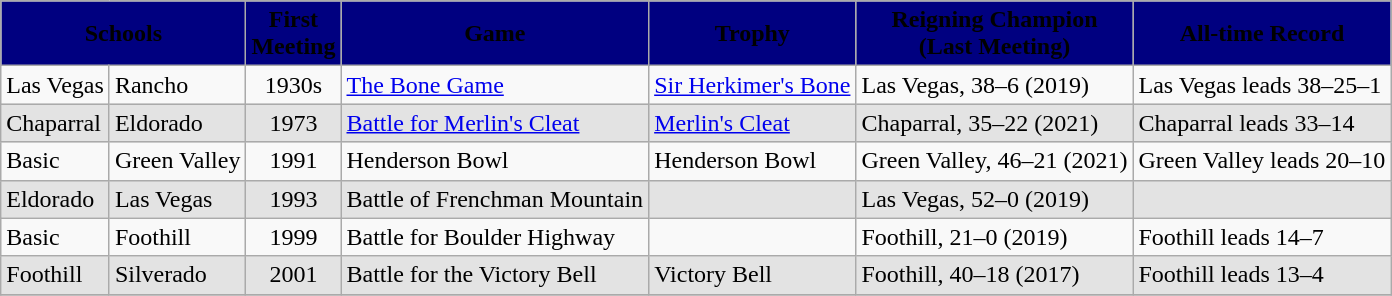<table class="wikitable">
<tr bgcolor="#000080" align="center">
<td colspan=2><span><strong>Schools</strong></span></td>
<td><span><strong>First<br>Meeting</strong></span></td>
<td><span><strong>Game</strong></span></td>
<td><span><strong>Trophy</strong></span></td>
<td><span><strong>Reigning Champion<br>(Last Meeting)</strong></span></td>
<td><span><strong>All-time Record</strong></span></td>
</tr>
<tr>
<td>Las Vegas</td>
<td>Rancho</td>
<td align=center>1930s</td>
<td><a href='#'>The Bone Game</a></td>
<td><a href='#'>Sir Herkimer's Bone</a></td>
<td>Las Vegas, 38–6 (2019)</td>
<td>Las Vegas leads 38–25–1</td>
</tr>
<tr bgcolor="#e3e3e3">
<td>Chaparral</td>
<td>Eldorado</td>
<td align=center>1973</td>
<td><a href='#'>Battle for Merlin's Cleat</a></td>
<td><a href='#'>Merlin's Cleat</a></td>
<td>Chaparral, 35–22 (2021)</td>
<td>Chaparral leads 33–14</td>
</tr>
<tr>
<td>Basic</td>
<td>Green Valley</td>
<td align=center>1991</td>
<td>Henderson Bowl</td>
<td>Henderson Bowl</td>
<td>Green Valley, 46–21 (2021)</td>
<td>Green Valley leads 20–10</td>
</tr>
<tr bgcolor="#e3e3e3">
<td>Eldorado</td>
<td>Las Vegas</td>
<td align=center>1993</td>
<td>Battle of Frenchman Mountain</td>
<td></td>
<td>Las Vegas, 52–0 (2019)</td>
<td></td>
</tr>
<tr>
<td>Basic</td>
<td>Foothill</td>
<td align=center>1999</td>
<td>Battle for Boulder Highway</td>
<td></td>
<td>Foothill, 21–0 (2019)</td>
<td>Foothill leads 14–7</td>
</tr>
<tr bgcolor="#e3e3e3">
<td>Foothill</td>
<td>Silverado</td>
<td align=center>2001</td>
<td>Battle for the Victory Bell</td>
<td>Victory Bell</td>
<td>Foothill, 40–18 (2017)</td>
<td>Foothill leads 13–4</td>
</tr>
<tr>
</tr>
</table>
